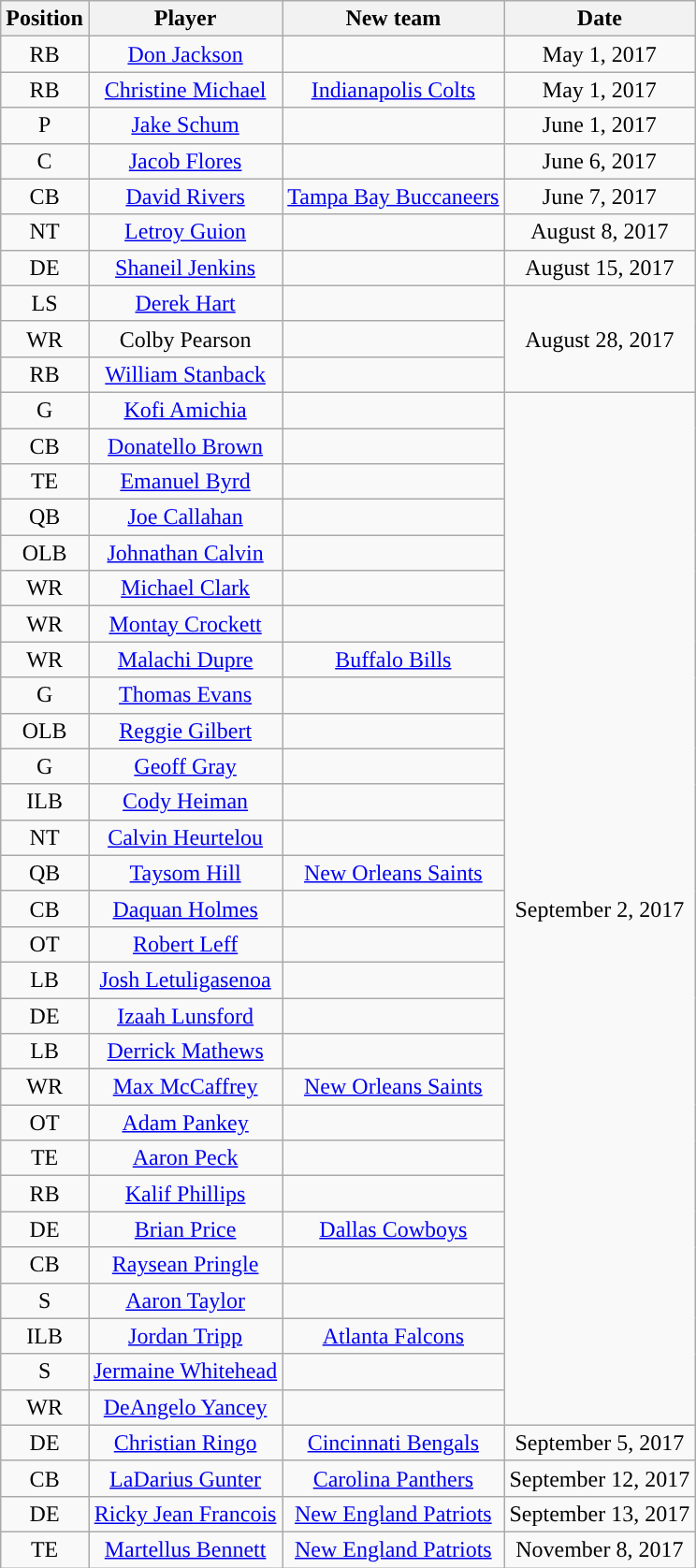<table class="wikitable" style="text-align:center">
<tr>
<th>Position</th>
<th>Player</th>
<th>New team</th>
<th>Date</th>
</tr>
<tr>
<td>RB</td>
<td><a href='#'>Don Jackson</a></td>
<td></td>
<td>May 1, 2017</td>
</tr>
<tr>
<td>RB</td>
<td><a href='#'>Christine Michael</a></td>
<td><a href='#'>Indianapolis Colts</a></td>
<td>May 1, 2017</td>
</tr>
<tr>
<td>P</td>
<td><a href='#'>Jake Schum</a></td>
<td></td>
<td>June 1, 2017</td>
</tr>
<tr>
<td>C</td>
<td><a href='#'>Jacob Flores</a></td>
<td></td>
<td>June 6, 2017</td>
</tr>
<tr>
<td>CB</td>
<td><a href='#'>David Rivers</a></td>
<td><a href='#'>Tampa Bay Buccaneers</a></td>
<td>June 7, 2017</td>
</tr>
<tr>
<td>NT</td>
<td><a href='#'>Letroy Guion</a></td>
<td></td>
<td>August 8, 2017</td>
</tr>
<tr>
<td>DE</td>
<td><a href='#'>Shaneil Jenkins</a></td>
<td></td>
<td>August 15, 2017</td>
</tr>
<tr>
<td>LS</td>
<td><a href='#'>Derek Hart</a></td>
<td></td>
<td rowspan=3>August 28, 2017</td>
</tr>
<tr>
<td>WR</td>
<td>Colby Pearson</td>
<td></td>
</tr>
<tr>
<td>RB</td>
<td><a href='#'>William Stanback</a></td>
<td></td>
</tr>
<tr>
<td>G</td>
<td><a href='#'>Kofi Amichia</a></td>
<td></td>
<td rowspan=29>September 2, 2017</td>
</tr>
<tr>
<td>CB</td>
<td><a href='#'>Donatello Brown</a></td>
<td></td>
</tr>
<tr>
<td>TE</td>
<td><a href='#'>Emanuel Byrd</a></td>
<td></td>
</tr>
<tr>
<td>QB</td>
<td><a href='#'>Joe Callahan</a></td>
<td></td>
</tr>
<tr>
<td>OLB</td>
<td><a href='#'>Johnathan Calvin</a></td>
<td></td>
</tr>
<tr>
<td>WR</td>
<td><a href='#'>Michael Clark</a></td>
<td></td>
</tr>
<tr>
<td>WR</td>
<td><a href='#'>Montay Crockett</a></td>
<td></td>
</tr>
<tr>
<td>WR</td>
<td><a href='#'>Malachi Dupre</a></td>
<td><a href='#'>Buffalo Bills</a></td>
</tr>
<tr>
<td>G</td>
<td><a href='#'>Thomas Evans</a></td>
<td></td>
</tr>
<tr>
<td>OLB</td>
<td><a href='#'>Reggie Gilbert</a></td>
<td></td>
</tr>
<tr>
<td>G</td>
<td><a href='#'>Geoff Gray</a></td>
<td></td>
</tr>
<tr>
<td>ILB</td>
<td><a href='#'>Cody Heiman</a></td>
<td></td>
</tr>
<tr>
<td>NT</td>
<td><a href='#'>Calvin Heurtelou</a></td>
<td></td>
</tr>
<tr>
<td>QB</td>
<td><a href='#'>Taysom Hill</a></td>
<td><a href='#'>New Orleans Saints</a></td>
</tr>
<tr>
<td>CB</td>
<td><a href='#'>Daquan Holmes</a></td>
<td></td>
</tr>
<tr>
<td>OT</td>
<td><a href='#'>Robert Leff</a></td>
<td></td>
</tr>
<tr>
<td>LB</td>
<td><a href='#'>Josh Letuligasenoa</a></td>
<td></td>
</tr>
<tr>
<td>DE</td>
<td><a href='#'>Izaah Lunsford</a></td>
<td></td>
</tr>
<tr>
<td>LB</td>
<td><a href='#'>Derrick Mathews</a></td>
<td></td>
</tr>
<tr>
<td>WR</td>
<td><a href='#'>Max McCaffrey</a></td>
<td><a href='#'>New Orleans Saints</a></td>
</tr>
<tr>
<td>OT</td>
<td><a href='#'>Adam Pankey</a></td>
<td></td>
</tr>
<tr>
<td>TE</td>
<td><a href='#'>Aaron Peck</a></td>
<td></td>
</tr>
<tr>
<td>RB</td>
<td><a href='#'>Kalif Phillips</a></td>
<td></td>
</tr>
<tr>
<td>DE</td>
<td><a href='#'>Brian Price</a></td>
<td><a href='#'>Dallas Cowboys</a></td>
</tr>
<tr>
<td>CB</td>
<td><a href='#'>Raysean Pringle</a></td>
<td></td>
</tr>
<tr>
<td>S</td>
<td><a href='#'>Aaron Taylor</a></td>
<td></td>
</tr>
<tr>
<td>ILB</td>
<td><a href='#'>Jordan Tripp</a></td>
<td><a href='#'>Atlanta Falcons</a></td>
</tr>
<tr>
<td>S</td>
<td><a href='#'>Jermaine Whitehead</a></td>
<td></td>
</tr>
<tr>
<td>WR</td>
<td><a href='#'>DeAngelo Yancey</a></td>
<td></td>
</tr>
<tr>
<td>DE</td>
<td><a href='#'>Christian Ringo</a></td>
<td><a href='#'>Cincinnati Bengals</a></td>
<td>September 5, 2017</td>
</tr>
<tr>
<td>CB</td>
<td><a href='#'>LaDarius Gunter</a></td>
<td><a href='#'>Carolina Panthers</a></td>
<td>September 12, 2017</td>
</tr>
<tr>
<td>DE</td>
<td><a href='#'>Ricky Jean Francois</a></td>
<td><a href='#'>New England Patriots</a></td>
<td>September 13, 2017</td>
</tr>
<tr>
<td>TE</td>
<td><a href='#'>Martellus Bennett</a></td>
<td><a href='#'>New England Patriots</a></td>
<td>November 8, 2017</td>
</tr>
</table>
